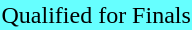<table>
<tr bgcolor="66FFFF">
<td>Qualified for Finals</td>
</tr>
</table>
